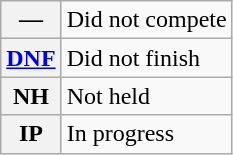<table class="wikitable">
<tr>
<th scope="row">—</th>
<td>Did not compete</td>
</tr>
<tr>
<th scope="row"><a href='#'>DNF</a></th>
<td>Did not finish</td>
</tr>
<tr>
<th scope="row">NH</th>
<td>Not held</td>
</tr>
<tr>
<th scope="row">IP</th>
<td>In progress</td>
</tr>
</table>
